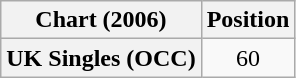<table class="wikitable plainrowheaders" style="text-align:center">
<tr>
<th>Chart (2006)</th>
<th>Position</th>
</tr>
<tr>
<th scope="row">UK Singles (OCC)</th>
<td>60</td>
</tr>
</table>
